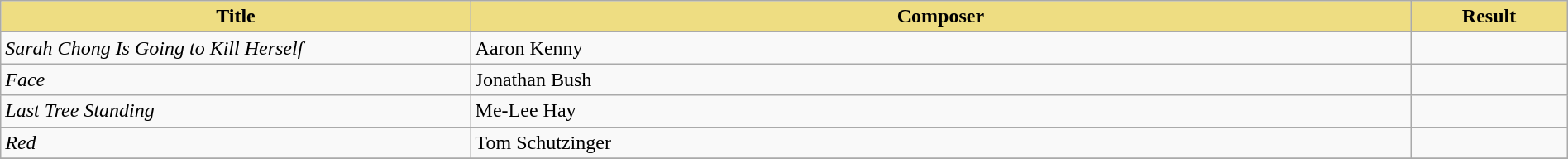<table class="wikitable" width=100%>
<tr>
<th style="width:30%;background:#EEDD82;">Title</th>
<th style="width:60%;background:#EEDD82;">Composer</th>
<th style="width:10%;background:#EEDD82;">Result<br></th>
</tr>
<tr>
<td><em>Sarah Chong Is Going to Kill Herself</em></td>
<td>Aaron Kenny</td>
<td></td>
</tr>
<tr>
<td><em>Face</em></td>
<td>Jonathan Bush</td>
<td></td>
</tr>
<tr>
<td><em>Last Tree Standing</em></td>
<td>Me-Lee Hay</td>
<td></td>
</tr>
<tr>
<td><em>Red</em></td>
<td>Tom Schutzinger</td>
<td></td>
</tr>
<tr>
</tr>
</table>
